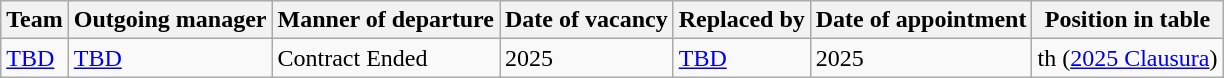<table class="wikitable">
<tr>
<th>Team</th>
<th>Outgoing manager</th>
<th>Manner of departure</th>
<th>Date of vacancy</th>
<th>Replaced by</th>
<th>Date of appointment</th>
<th>Position in table</th>
</tr>
<tr>
<td><a href='#'>TBD</a></td>
<td> <a href='#'>TBD</a></td>
<td>Contract Ended</td>
<td>2025</td>
<td> <a href='#'>TBD</a></td>
<td>2025</td>
<td>th (<a href='#'>2025 Clausura</a>)</td>
</tr>
</table>
